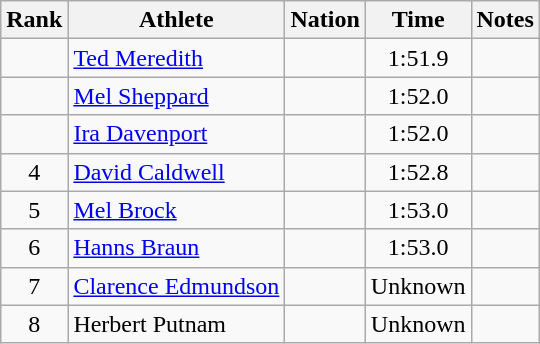<table class="wikitable sortable" style="text-align:center">
<tr>
<th>Rank</th>
<th>Athlete</th>
<th>Nation</th>
<th>Time</th>
<th>Notes</th>
</tr>
<tr>
<td></td>
<td align=left><a href='#'>Ted Meredith</a></td>
<td align=left></td>
<td>1:51.9</td>
<td></td>
</tr>
<tr>
<td></td>
<td align=left><a href='#'>Mel Sheppard</a></td>
<td align=left></td>
<td>1:52.0</td>
<td></td>
</tr>
<tr>
<td></td>
<td align=left><a href='#'>Ira Davenport</a></td>
<td align=left></td>
<td>1:52.0</td>
<td></td>
</tr>
<tr>
<td>4</td>
<td align=left><a href='#'>David Caldwell</a></td>
<td align=left></td>
<td>1:52.8</td>
<td></td>
</tr>
<tr>
<td>5</td>
<td align=left><a href='#'>Mel Brock</a></td>
<td align=left></td>
<td>1:53.0</td>
<td></td>
</tr>
<tr>
<td>6</td>
<td align=left><a href='#'>Hanns Braun</a></td>
<td align=left></td>
<td>1:53.0</td>
<td></td>
</tr>
<tr>
<td>7</td>
<td align=left><a href='#'>Clarence Edmundson</a></td>
<td align=left></td>
<td data-sort-value=2:00.0>Unknown</td>
<td></td>
</tr>
<tr>
<td>8</td>
<td align=left>Herbert Putnam</td>
<td align=left></td>
<td data-sort-value=3:00.0>Unknown</td>
<td></td>
</tr>
</table>
